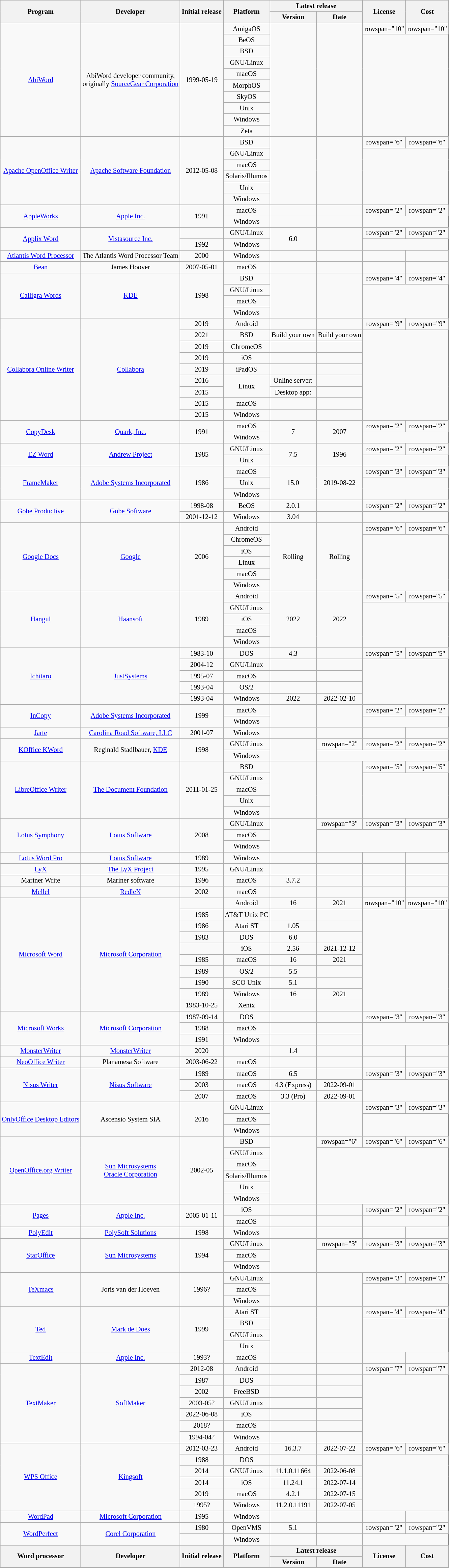<table class="sortable wikitable" style="font-size: 85%; border: gray solid 1px; border-collapse: collapse; text-align: center; width: auto;">
<tr>
<th rowspan="2">Program</th>
<th rowspan="2">Developer</th>
<th rowspan="2">Initial release</th>
<th rowspan="2">Platform</th>
<th colspan="2">Latest release</th>
<th rowspan="2">License</th>
<th rowspan="2">Cost</th>
</tr>
<tr>
<th>Version </th>
<th>Date </th>
</tr>
<tr>
<td rowspan="10"><a href='#'>AbiWord</a></td>
<td rowspan="10">AbiWord developer community,<br>originally <a href='#'>SourceGear Corporation</a></td>
<td rowspan="10">1999-05-19</td>
<td>AmigaOS</td>
<td rowspan="10"></td>
<td rowspan="10"></td>
<td>rowspan="10" </td>
<td>rowspan="10" </td>
</tr>
<tr>
<td>BeOS</td>
</tr>
<tr>
<td>BSD</td>
</tr>
<tr>
<td>GNU/Linux</td>
</tr>
<tr>
<td>macOS</td>
</tr>
<tr>
<td>MorphOS</td>
</tr>
<tr>
<td>SkyOS</td>
</tr>
<tr>
<td>Unix</td>
</tr>
<tr>
<td>Windows</td>
</tr>
<tr>
<td>Zeta</td>
</tr>
<tr>
<td rowspan="6"><a href='#'>Apache OpenOffice Writer</a></td>
<td rowspan="6"><a href='#'>Apache Software Foundation</a></td>
<td rowspan="6">2012-05-08</td>
<td>BSD</td>
<td rowspan="6"></td>
<td rowspan="6"></td>
<td>rowspan="6" </td>
<td>rowspan="6" </td>
</tr>
<tr>
<td>GNU/Linux</td>
</tr>
<tr>
<td>macOS</td>
</tr>
<tr>
<td>Solaris/Illumos</td>
</tr>
<tr>
<td>Unix</td>
</tr>
<tr>
<td>Windows</td>
</tr>
<tr>
<td rowspan="2"><a href='#'>AppleWorks</a></td>
<td rowspan="2"><a href='#'>Apple Inc.</a></td>
<td rowspan="2">1991</td>
<td>macOS</td>
<td></td>
<td></td>
<td>rowspan="2" </td>
<td>rowspan="2" </td>
</tr>
<tr>
<td>Windows</td>
<td></td>
<td></td>
</tr>
<tr>
<td rowspan="2"><a href='#'>Applix Word</a></td>
<td rowspan="2"><a href='#'>Vistasource Inc.</a></td>
<td></td>
<td>GNU/Linux</td>
<td rowspan="2">6.0</td>
<td rowspan="2"></td>
<td>rowspan="2" </td>
<td>rowspan="2" </td>
</tr>
<tr>
<td>1992</td>
<td>Windows</td>
</tr>
<tr>
<td><a href='#'>Atlantis Word Processor</a></td>
<td>The Atlantis Word Processor Team</td>
<td>2000</td>
<td>Windows</td>
<td></td>
<td></td>
<td></td>
<td></td>
</tr>
<tr>
<td><a href='#'>Bean</a></td>
<td>James Hoover</td>
<td>2007-05-01</td>
<td>macOS</td>
<td></td>
<td></td>
<td></td>
<td></td>
</tr>
<tr>
<td rowspan="4"><a href='#'>Calligra Words</a></td>
<td rowspan="4"><a href='#'>KDE</a></td>
<td rowspan="4">1998</td>
<td>BSD</td>
<td rowspan="4"></td>
<td rowspan="4"></td>
<td>rowspan="4" </td>
<td>rowspan="4" </td>
</tr>
<tr>
<td>GNU/Linux</td>
</tr>
<tr>
<td>macOS</td>
</tr>
<tr>
<td>Windows</td>
</tr>
<tr>
<td rowspan="9"><a href='#'>Collabora Online Writer</a></td>
<td rowspan="9"><a href='#'>Collabora</a></td>
<td>2019</td>
<td>Android</td>
<td></td>
<td></td>
<td>rowspan="9" </td>
<td>rowspan="9" </td>
</tr>
<tr>
<td>2021</td>
<td>BSD</td>
<td>Build your own</td>
<td>Build your own</td>
</tr>
<tr>
<td>2019</td>
<td>ChromeOS</td>
<td></td>
<td></td>
</tr>
<tr>
<td>2019</td>
<td>iOS</td>
<td></td>
<td></td>
</tr>
<tr>
<td>2019</td>
<td>iPadOS</td>
<td></td>
<td></td>
</tr>
<tr>
<td>2016</td>
<td rowspan="2">Linux</td>
<td>Online server: </td>
<td></td>
</tr>
<tr>
<td>2015</td>
<td>Desktop app: </td>
<td></td>
</tr>
<tr>
<td>2015</td>
<td>macOS</td>
<td></td>
<td></td>
</tr>
<tr>
<td>2015</td>
<td>Windows</td>
<td></td>
<td></td>
</tr>
<tr>
<td rowspan="2"><a href='#'>CopyDesk</a></td>
<td rowspan="2"><a href='#'>Quark, Inc.</a></td>
<td rowspan="2">1991</td>
<td>macOS</td>
<td rowspan="2">7</td>
<td rowspan="2">2007</td>
<td>rowspan="2" </td>
<td>rowspan="2" </td>
</tr>
<tr>
<td>Windows</td>
</tr>
<tr>
<td rowspan="2"><a href='#'>EZ Word</a></td>
<td rowspan="2"><a href='#'>Andrew Project</a></td>
<td rowspan="2">1985</td>
<td>GNU/Linux</td>
<td rowspan="2">7.5</td>
<td rowspan="2">1996</td>
<td>rowspan="2" </td>
<td>rowspan="2" </td>
</tr>
<tr>
<td>Unix</td>
</tr>
<tr>
<td rowspan="3"><a href='#'>FrameMaker</a></td>
<td rowspan="3"><a href='#'>Adobe Systems Incorporated</a></td>
<td rowspan="3">1986</td>
<td>macOS</td>
<td rowspan="3">15.0</td>
<td rowspan="3">2019-08-22</td>
<td>rowspan="3" </td>
<td>rowspan="3" </td>
</tr>
<tr>
<td>Unix</td>
</tr>
<tr>
<td>Windows</td>
</tr>
<tr>
<td rowspan="2"><a href='#'>Gobe Productive</a></td>
<td rowspan="2"><a href='#'>Gobe Software</a></td>
<td>1998-08</td>
<td>BeOS</td>
<td>2.0.1</td>
<td></td>
<td>rowspan="2" </td>
<td>rowspan="2" </td>
</tr>
<tr>
<td>2001-12-12</td>
<td>Windows</td>
<td>3.04</td>
<td></td>
</tr>
<tr>
<td rowspan="6"><a href='#'>Google Docs</a></td>
<td rowspan="6"><a href='#'>Google</a></td>
<td rowspan="6">2006</td>
<td>Android</td>
<td rowspan="6">Rolling</td>
<td rowspan="6">Rolling</td>
<td>rowspan="6" </td>
<td>rowspan="6" </td>
</tr>
<tr>
<td>ChromeOS</td>
</tr>
<tr>
<td>iOS</td>
</tr>
<tr>
<td>Linux</td>
</tr>
<tr>
<td>macOS</td>
</tr>
<tr>
<td>Windows</td>
</tr>
<tr>
<td rowspan="5"><a href='#'>Hangul</a></td>
<td rowspan="5"><a href='#'>Haansoft</a></td>
<td rowspan="5">1989</td>
<td>Android</td>
<td rowspan="5">2022</td>
<td rowspan="5">2022</td>
<td>rowspan="5" </td>
<td>rowspan="5" </td>
</tr>
<tr>
<td>GNU/Linux</td>
</tr>
<tr>
<td>iOS</td>
</tr>
<tr>
<td>macOS</td>
</tr>
<tr>
<td>Windows</td>
</tr>
<tr>
<td rowspan="5"><a href='#'>Ichitaro</a></td>
<td rowspan="5"><a href='#'>JustSystems</a></td>
<td>1983-10</td>
<td>DOS</td>
<td>4.3</td>
<td></td>
<td>rowspan="5" </td>
<td>rowspan="5" </td>
</tr>
<tr>
<td>2004-12</td>
<td>GNU/Linux</td>
<td></td>
<td></td>
</tr>
<tr>
<td>1995-07</td>
<td>macOS</td>
<td></td>
<td></td>
</tr>
<tr>
<td>1993-04</td>
<td>OS/2</td>
<td></td>
<td></td>
</tr>
<tr>
<td>1993-04</td>
<td>Windows</td>
<td>2022</td>
<td>2022-02-10</td>
</tr>
<tr>
<td rowspan="2"><a href='#'>InCopy</a></td>
<td rowspan="2"><a href='#'>Adobe Systems Incorporated</a></td>
<td rowspan="2">1999</td>
<td>macOS</td>
<td rowspan="2"></td>
<td rowspan="2"></td>
<td>rowspan="2" </td>
<td>rowspan="2" </td>
</tr>
<tr>
<td>Windows</td>
</tr>
<tr>
<td><a href='#'>Jarte</a></td>
<td><a href='#'>Carolina Road Software, LLC</a></td>
<td>2001-07</td>
<td>Windows</td>
<td></td>
<td></td>
<td></td>
<td></td>
</tr>
<tr>
<td rowspan="2"><a href='#'>KOffice KWord</a></td>
<td rowspan="2">Reginald Stadlbauer, <a href='#'>KDE</a></td>
<td rowspan="2">1998</td>
<td>GNU/Linux</td>
<td rowspan="2"></td>
<td>rowspan="2" </td>
<td>rowspan="2" </td>
<td>rowspan="2" </td>
</tr>
<tr>
<td>Windows</td>
</tr>
<tr>
<td rowspan="5"><a href='#'>LibreOffice Writer</a></td>
<td rowspan="5"><a href='#'>The Document Foundation</a></td>
<td rowspan="5">2011-01-25</td>
<td>BSD</td>
<td rowspan="5"></td>
<td rowspan="5"></td>
<td>rowspan="5" </td>
<td>rowspan="5" </td>
</tr>
<tr>
<td>GNU/Linux</td>
</tr>
<tr>
<td>macOS</td>
</tr>
<tr>
<td>Unix</td>
</tr>
<tr>
<td>Windows</td>
</tr>
<tr>
<td rowspan="3"><a href='#'>Lotus Symphony</a></td>
<td rowspan="3"><a href='#'>Lotus Software</a></td>
<td rowspan="3">2008</td>
<td>GNU/Linux</td>
<td rowspan="3"></td>
<td>rowspan="3" </td>
<td>rowspan="3" </td>
<td>rowspan="3" </td>
</tr>
<tr>
<td>macOS</td>
</tr>
<tr>
<td>Windows</td>
</tr>
<tr>
<td><a href='#'>Lotus Word Pro</a></td>
<td><a href='#'>Lotus Software</a></td>
<td>1989</td>
<td>Windows</td>
<td></td>
<td></td>
<td></td>
<td></td>
</tr>
<tr>
<td><a href='#'>LyX</a></td>
<td><a href='#'>The LyX Project</a></td>
<td>1995</td>
<td>GNU/Linux</td>
<td></td>
<td></td>
<td></td>
<td></td>
</tr>
<tr>
<td>Mariner Write</td>
<td>Mariner software</td>
<td>1996</td>
<td>macOS</td>
<td>3.7.2</td>
<td></td>
<td></td>
<td></td>
</tr>
<tr>
<td><a href='#'>Mellel</a></td>
<td><a href='#'>RedleX</a></td>
<td>2002</td>
<td>macOS</td>
<td></td>
<td></td>
<td></td>
<td></td>
</tr>
<tr>
<td rowspan="10"><a href='#'>Microsoft Word</a></td>
<td rowspan="10"><a href='#'>Microsoft Corporation</a></td>
<td></td>
<td>Android</td>
<td>16</td>
<td>2021</td>
<td>rowspan="10" </td>
<td>rowspan="10" </td>
</tr>
<tr>
<td>1985</td>
<td>AT&T Unix PC</td>
<td></td>
<td></td>
</tr>
<tr>
<td>1986</td>
<td>Atari ST</td>
<td>1.05</td>
<td></td>
</tr>
<tr>
<td>1983</td>
<td>DOS</td>
<td>6.0</td>
<td></td>
</tr>
<tr>
<td></td>
<td>iOS</td>
<td>2.56</td>
<td>2021-12-12</td>
</tr>
<tr>
<td>1985</td>
<td>macOS</td>
<td>16</td>
<td>2021</td>
</tr>
<tr>
<td>1989</td>
<td>OS/2</td>
<td>5.5</td>
<td></td>
</tr>
<tr>
<td>1990</td>
<td>SCO Unix</td>
<td>5.1</td>
<td></td>
</tr>
<tr>
<td>1989</td>
<td>Windows</td>
<td>16</td>
<td>2021</td>
</tr>
<tr>
<td>1983-10-25</td>
<td>Xenix</td>
<td></td>
<td></td>
</tr>
<tr>
<td rowspan="3"><a href='#'>Microsoft Works</a></td>
<td rowspan="3"><a href='#'>Microsoft Corporation</a></td>
<td>1987-09-14</td>
<td>DOS</td>
<td></td>
<td></td>
<td>rowspan="3" </td>
<td>rowspan="3" </td>
</tr>
<tr>
<td>1988</td>
<td>macOS</td>
<td></td>
<td></td>
</tr>
<tr>
<td>1991</td>
<td>Windows</td>
<td></td>
<td></td>
</tr>
<tr>
<td><a href='#'>MonsterWriter</a></td>
<td><a href='#'>MonsterWriter</a></td>
<td>2020</td>
<td></td>
<td>1.4</td>
<td></td>
<td></td>
<td></td>
</tr>
<tr>
<td><a href='#'>NeoOffice Writer</a></td>
<td>Planamesa Software</td>
<td>2003-06-22</td>
<td>macOS</td>
<td></td>
<td></td>
<td></td>
<td></td>
</tr>
<tr>
<td rowspan="3"><a href='#'>Nisus Writer</a></td>
<td rowspan="3"><a href='#'>Nisus Software</a></td>
<td>1989</td>
<td>macOS</td>
<td>6.5</td>
<td></td>
<td>rowspan="3" </td>
<td>rowspan="3" </td>
</tr>
<tr>
<td>2003</td>
<td>macOS</td>
<td>4.3 (Express)</td>
<td>2022-09-01</td>
</tr>
<tr>
<td>2007</td>
<td>macOS</td>
<td>3.3 (Pro)</td>
<td>2022-09-01</td>
</tr>
<tr>
<td rowspan="3"><a href='#'>OnlyOffice Desktop Editors</a></td>
<td rowspan="3">Ascensio System SIA</td>
<td rowspan="3">2016</td>
<td>GNU/Linux</td>
<td rowspan="3"></td>
<td rowspan="3"></td>
<td>rowspan="3" </td>
<td>rowspan="3" </td>
</tr>
<tr>
<td>macOS</td>
</tr>
<tr>
<td>Windows</td>
</tr>
<tr>
<td rowspan="6"><a href='#'>OpenOffice.org Writer</a></td>
<td rowspan="6"><a href='#'>Sun Microsystems</a><br><a href='#'>Oracle Corporation</a></td>
<td rowspan="6">2002-05</td>
<td>BSD</td>
<td rowspan="6"></td>
<td>rowspan="6" </td>
<td>rowspan="6" </td>
<td>rowspan="6" </td>
</tr>
<tr>
<td>GNU/Linux</td>
</tr>
<tr>
<td>macOS</td>
</tr>
<tr>
<td>Solaris/Illumos</td>
</tr>
<tr>
<td>Unix</td>
</tr>
<tr>
<td>Windows</td>
</tr>
<tr>
<td rowspan="2"><a href='#'>Pages</a></td>
<td rowspan="2"><a href='#'>Apple Inc.</a></td>
<td rowspan="2">2005-01-11</td>
<td>iOS</td>
<td></td>
<td></td>
<td>rowspan="2" </td>
<td>rowspan="2" </td>
</tr>
<tr>
<td>macOS</td>
<td></td>
<td></td>
</tr>
<tr>
<td><a href='#'>PolyEdit</a></td>
<td><a href='#'>PolySoft Solutions</a></td>
<td>1998</td>
<td>Windows</td>
<td></td>
<td></td>
<td></td>
<td></td>
</tr>
<tr>
<td rowspan="3"><a href='#'>StarOffice</a></td>
<td rowspan="3"><a href='#'>Sun Microsystems</a></td>
<td rowspan="3">1994</td>
<td>GNU/Linux</td>
<td rowspan="3"></td>
<td>rowspan="3" </td>
<td>rowspan="3" </td>
<td>rowspan="3" </td>
</tr>
<tr>
<td>macOS</td>
</tr>
<tr>
<td>Windows</td>
</tr>
<tr>
<td rowspan="3"><a href='#'>TeXmacs</a></td>
<td rowspan="3">Joris van der Hoeven</td>
<td rowspan="3">1996?</td>
<td>GNU/Linux</td>
<td rowspan="3"></td>
<td rowspan="3"></td>
<td>rowspan="3" </td>
<td>rowspan="3" </td>
</tr>
<tr>
<td>macOS</td>
</tr>
<tr>
<td>Windows</td>
</tr>
<tr>
<td rowspan="4"><a href='#'>Ted</a></td>
<td rowspan="4"><a href='#'>Mark de Does</a></td>
<td rowspan="4">1999</td>
<td>Atari ST</td>
<td rowspan="4"></td>
<td rowspan="4"></td>
<td>rowspan="4" </td>
<td>rowspan="4" </td>
</tr>
<tr>
<td>BSD</td>
</tr>
<tr>
<td>GNU/Linux</td>
</tr>
<tr>
<td>Unix</td>
</tr>
<tr>
<td><a href='#'>TextEdit</a></td>
<td><a href='#'>Apple Inc.</a></td>
<td>1993?</td>
<td>macOS</td>
<td></td>
<td></td>
<td></td>
<td></td>
</tr>
<tr>
<td rowspan="7"><a href='#'>TextMaker</a></td>
<td rowspan="7"><a href='#'>SoftMaker</a></td>
<td>2012-08</td>
<td>Android</td>
<td></td>
<td></td>
<td>rowspan="7" </td>
<td>rowspan="7" </td>
</tr>
<tr>
<td>1987</td>
<td>DOS</td>
<td></td>
<td></td>
</tr>
<tr>
<td>2002</td>
<td>FreeBSD</td>
<td></td>
<td></td>
</tr>
<tr>
<td>2003-05?</td>
<td>GNU/Linux</td>
<td></td>
<td></td>
</tr>
<tr>
<td>2022-06-08</td>
<td>iOS</td>
<td></td>
<td></td>
</tr>
<tr>
<td>2018?</td>
<td>macOS</td>
<td></td>
<td></td>
</tr>
<tr>
<td>1994-04?</td>
<td>Windows</td>
<td></td>
<td></td>
</tr>
<tr>
<td rowspan="6"><a href='#'>WPS Office</a></td>
<td rowspan="6"><a href='#'>Kingsoft</a></td>
<td>2012-03-23</td>
<td>Android</td>
<td>16.3.7</td>
<td>2022-07-22</td>
<td>rowspan="6" </td>
<td>rowspan="6" </td>
</tr>
<tr>
<td>1988</td>
<td>DOS</td>
<td></td>
<td></td>
</tr>
<tr>
<td>2014</td>
<td>GNU/Linux</td>
<td>11.1.0.11664</td>
<td>2022-06-08</td>
</tr>
<tr>
<td>2014</td>
<td>iOS</td>
<td>11.24.1</td>
<td>2022-07-14</td>
</tr>
<tr>
<td>2019</td>
<td>macOS</td>
<td>4.2.1</td>
<td>2022-07-15</td>
</tr>
<tr>
<td>1995?</td>
<td>Windows</td>
<td>11.2.0.11191</td>
<td>2022-07-05</td>
</tr>
<tr>
<td><a href='#'>WordPad</a></td>
<td><a href='#'>Microsoft Corporation</a></td>
<td>1995</td>
<td>Windows</td>
<td></td>
<td></td>
<td></td>
<td></td>
</tr>
<tr>
<td rowspan="2"><a href='#'>WordPerfect</a></td>
<td rowspan="2"><a href='#'>Corel Corporation</a></td>
<td>1980</td>
<td>OpenVMS</td>
<td>5.1</td>
<td></td>
<td>rowspan="2" </td>
<td>rowspan="2" </td>
</tr>
<tr>
<td></td>
<td>Windows</td>
<td></td>
<td></td>
</tr>
<tr class="sortbottom">
<th rowspan="2">Word processor</th>
<th rowspan="2">Developer</th>
<th rowspan="2">Initial release</th>
<th rowspan="2">Platform</th>
<th colspan="2">Latest release</th>
<th rowspan="2">License</th>
<th rowspan="2">Cost</th>
</tr>
<tr>
<th>Version </th>
<th>Date </th>
</tr>
</table>
